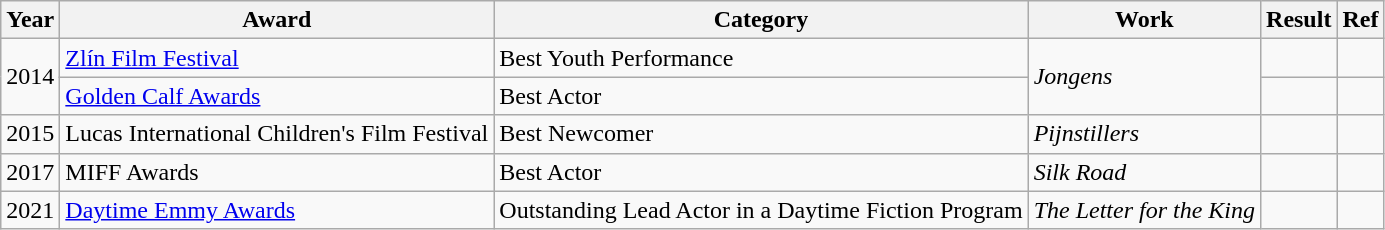<table class="wikitable plainrowheaders">
<tr>
<th>Year</th>
<th>Award</th>
<th>Category</th>
<th>Work</th>
<th>Result</th>
<th>Ref</th>
</tr>
<tr>
<td rowspan="2">2014</td>
<td><a href='#'>Zlín Film Festival</a></td>
<td>Best Youth Performance</td>
<td rowspan="2"><em>Jongens</em></td>
<td></td>
<td></td>
</tr>
<tr>
<td><a href='#'>Golden Calf Awards</a></td>
<td>Best Actor</td>
<td></td>
<td></td>
</tr>
<tr>
<td>2015</td>
<td>Lucas International Children's Film Festival</td>
<td>Best Newcomer</td>
<td><em>Pijnstillers</em></td>
<td></td>
<td></td>
</tr>
<tr>
<td>2017</td>
<td>MIFF Awards</td>
<td>Best Actor</td>
<td><em>Silk Road</em></td>
<td></td>
<td></td>
</tr>
<tr>
<td>2021</td>
<td><a href='#'>Daytime Emmy Awards</a></td>
<td>Outstanding Lead Actor in a Daytime Fiction Program</td>
<td><em>The Letter for the King</em></td>
<td></td>
<td></td>
</tr>
</table>
